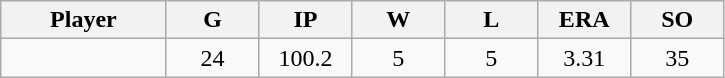<table class="wikitable sortable">
<tr>
<th bgcolor="#DDDDFF" width="16%">Player</th>
<th bgcolor="#DDDDFF" width="9%">G</th>
<th bgcolor="#DDDDFF" width="9%">IP</th>
<th bgcolor="#DDDDFF" width="9%">W</th>
<th bgcolor="#DDDDFF" width="9%">L</th>
<th bgcolor="#DDDDFF" width="9%">ERA</th>
<th bgcolor="#DDDDFF" width="9%">SO</th>
</tr>
<tr align="center">
<td></td>
<td>24</td>
<td>100.2</td>
<td>5</td>
<td>5</td>
<td>3.31</td>
<td>35</td>
</tr>
</table>
